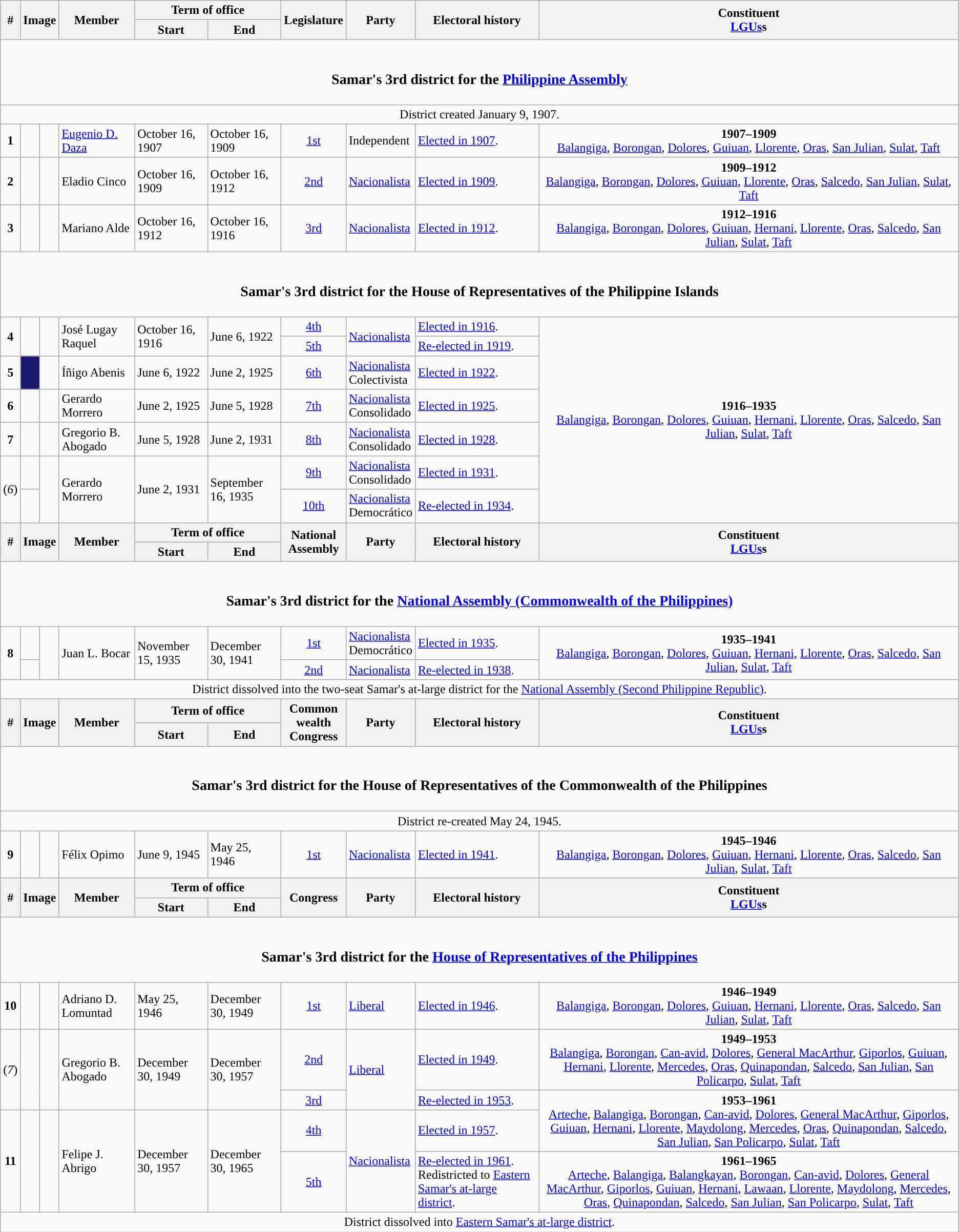<table class=wikitable>
<tr>
<th rowspan="2">#</th>
<th rowspan="2" colspan=2>Image</th>
<th rowspan="2">Member</th>
<th colspan=2>Term of office</th>
<th rowspan="2">Legislature</th>
<th rowspan="2">Party</th>
<th rowspan="2">Electoral history</th>
<th rowspan="2">Constituent<br><a href='#'>LGUs</a>s</th>
</tr>
<tr>
<th>Start</th>
<th>End</th>
</tr>
<tr>
<td colspan="10" style="text-align:center;"><br><h3>Samar's 3rd district for the <a href='#'>Philippine Assembly</a></h3></td>
</tr>
<tr>
<td colspan="10" style="text-align:center;">District created January 9, 1907.</td>
</tr>
<tr>
<td style="text-align:center;"><strong>1</strong></td>
<td style="color:inherit;background:"></td>
<td></td>
<td><a href='#'>Eugenio D. Daza</a></td>
<td>October 16, 1907</td>
<td>October 16, 1909</td>
<td style="text-align:center;"><a href='#'>1st</a></td>
<td>Independent</td>
<td><a href='#'>Elected in 1907</a>.</td>
<td style="text-align:center;"><strong>1907–1909</strong><br><a href='#'>Balangiga</a>, <a href='#'>Borongan</a>, <a href='#'>Dolores</a>, <a href='#'>Guiuan</a>, <a href='#'>Llorente</a>, <a href='#'>Oras</a>, <a href='#'>San Julian</a>, <a href='#'>Sulat</a>, <a href='#'>Taft</a></td>
</tr>
<tr>
<td style="text-align:center;"><strong>2</strong></td>
<td style="color:inherit;background:"></td>
<td></td>
<td>Eladio Cinco</td>
<td>October 16, 1909</td>
<td>October 16, 1912</td>
<td style="text-align:center;"><a href='#'>2nd</a></td>
<td><a href='#'>Nacionalista</a></td>
<td><a href='#'>Elected in 1909</a>.</td>
<td style="text-align:center;"><strong>1909–1912</strong><br><a href='#'>Balangiga</a>, <a href='#'>Borongan</a>, <a href='#'>Dolores</a>, <a href='#'>Guiuan</a>, <a href='#'>Llorente</a>, <a href='#'>Oras</a>, <a href='#'>Salcedo</a>, <a href='#'>San Julian</a>, <a href='#'>Sulat</a>, <a href='#'>Taft</a></td>
</tr>
<tr>
<td style="text-align:center;"><strong>3</strong></td>
<td style="color:inherit;background:"></td>
<td></td>
<td>Mariano Alde</td>
<td>October 16, 1912</td>
<td>October 16, 1916</td>
<td style="text-align:center;"><a href='#'>3rd</a></td>
<td><a href='#'>Nacionalista</a></td>
<td><a href='#'>Elected in 1912</a>.</td>
<td style="text-align:center;"><strong>1912–1916</strong><br><a href='#'>Balangiga</a>, <a href='#'>Borongan</a>, <a href='#'>Dolores</a>, <a href='#'>Guiuan</a>, <a href='#'>Hernani</a>, <a href='#'>Llorente</a>, <a href='#'>Oras</a>, <a href='#'>Salcedo</a>, <a href='#'>San Julian</a>, <a href='#'>Sulat</a>, <a href='#'>Taft</a></td>
</tr>
<tr>
<td colspan="10" style="text-align:center;"><br><h3>Samar's 3rd district for the House of Representatives of the Philippine Islands</h3></td>
</tr>
<tr>
<td rowspan="2" style="text-align:center;"><strong>4</strong></td>
<td rowspan="2" style="color:inherit;background:"></td>
<td rowspan="2"></td>
<td rowspan="2">José Lugay Raquel</td>
<td rowspan="2">October 16, 1916</td>
<td rowspan="2">June 6, 1922</td>
<td style="text-align:center;"><a href='#'>4th</a></td>
<td rowspan="2"><a href='#'>Nacionalista</a></td>
<td><a href='#'>Elected in 1916</a>.</td>
<td rowspan="7" style="text-align:center;"><strong>1916–1935</strong><br><a href='#'>Balangiga</a>, <a href='#'>Borongan</a>, <a href='#'>Dolores</a>, <a href='#'>Guiuan</a>, <a href='#'>Hernani</a>, <a href='#'>Llorente</a>, <a href='#'>Oras</a>, <a href='#'>Salcedo</a>, <a href='#'>San Julian</a>, <a href='#'>Sulat</a>, <a href='#'>Taft</a></td>
</tr>
<tr>
<td style="text-align:center;"><a href='#'>5th</a></td>
<td><a href='#'>Re-elected in 1919</a>.</td>
</tr>
<tr>
<td style="text-align:center;"><strong>5</strong></td>
<td style="background-color:#191970"></td>
<td></td>
<td>Íñigo Abenis</td>
<td>June 6, 1922</td>
<td>June 2, 1925</td>
<td style="text-align:center;"><a href='#'>6th</a></td>
<td><a href='#'>Nacionalista</a><br>Colectivista</td>
<td><a href='#'>Elected in 1922</a>.</td>
</tr>
<tr>
<td style="text-align:center;"><strong>6</strong></td>
<td style="color:inherit;background:"></td>
<td></td>
<td>Gerardo Morrero</td>
<td>June 2, 1925</td>
<td>June 5, 1928</td>
<td style="text-align:center;"><a href='#'>7th</a></td>
<td><a href='#'>Nacionalista</a><br>Consolidado</td>
<td><a href='#'>Elected in 1925</a>.</td>
</tr>
<tr>
<td style="text-align:center;"><strong>7</strong></td>
<td style="color:inherit;background:"></td>
<td></td>
<td>Gregorio B. Abogado</td>
<td>June 5, 1928</td>
<td>June 2, 1931</td>
<td style="text-align:center;"><a href='#'>8th</a></td>
<td><a href='#'>Nacionalista</a><br>Consolidado</td>
<td><a href='#'>Elected in 1928</a>.</td>
</tr>
<tr>
<td rowspan="2" style="text-align:center;">(<em>6</em>)</td>
<td style="color:inherit;background:"></td>
<td rowspan="2"></td>
<td rowspan="2">Gerardo Morrero</td>
<td rowspan="2">June 2, 1931</td>
<td rowspan="2">September 16, 1935</td>
<td style="text-align:center;"><a href='#'>9th</a></td>
<td><a href='#'>Nacionalista</a><br>Consolidado</td>
<td><a href='#'>Elected in 1931</a>.</td>
</tr>
<tr>
<td style="color:inherit;background:"></td>
<td style="text-align:center;"><a href='#'>10th</a></td>
<td><a href='#'>Nacionalista</a><br>Democrático</td>
<td><a href='#'>Re-elected in 1934</a>.</td>
</tr>
<tr>
<th rowspan="2">#</th>
<th rowspan="2" colspan=2>Image</th>
<th rowspan="2">Member</th>
<th colspan=2>Term of office</th>
<th rowspan="2">National<br>Assembly</th>
<th rowspan="2">Party</th>
<th rowspan="2">Electoral history</th>
<th rowspan="2">Constituent<br><a href='#'>LGUs</a>s</th>
</tr>
<tr>
<th>Start</th>
<th>End</th>
</tr>
<tr>
<td colspan="10" style="text-align:center;"><br><h3>Samar's 3rd district for the <a href='#'>National Assembly (Commonwealth of the Philippines)</a></h3></td>
</tr>
<tr>
<td rowspan="2" style="text-align:center;"><strong>8</strong></td>
<td style="color:inherit;background:"></td>
<td rowspan="2"></td>
<td rowspan="2">Juan L. Bocar</td>
<td rowspan="2">November 15, 1935</td>
<td rowspan="2">December 30, 1941</td>
<td style="text-align:center;"><a href='#'>1st</a></td>
<td><a href='#'>Nacionalista</a><br>Democrático</td>
<td><a href='#'>Elected in 1935</a>.</td>
<td rowspan="2" style="text-align:center;"><strong>1935–1941</strong><br><a href='#'>Balangiga</a>, <a href='#'>Borongan</a>, <a href='#'>Dolores</a>, <a href='#'>Guiuan</a>, <a href='#'>Hernani</a>, <a href='#'>Llorente</a>, <a href='#'>Oras</a>, <a href='#'>Salcedo</a>, <a href='#'>San Julian</a>, <a href='#'>Sulat</a>, <a href='#'>Taft</a></td>
</tr>
<tr>
<td style="color:inherit;background:"></td>
<td style="text-align:center;"><a href='#'>2nd</a></td>
<td><a href='#'>Nacionalista</a></td>
<td><a href='#'>Re-elected in 1938</a>.</td>
</tr>
<tr>
<td colspan="10" style="text-align:center;">District dissolved into the two-seat Samar's at-large district for the <a href='#'>National Assembly (Second Philippine Republic)</a>.</td>
</tr>
<tr>
<th rowspan="2">#</th>
<th rowspan="2" colspan=2>Image</th>
<th rowspan="2">Member</th>
<th colspan=2>Term of office</th>
<th rowspan="2">Common<br>wealth<br>Congress</th>
<th rowspan="2">Party</th>
<th rowspan="2">Electoral history</th>
<th rowspan="2">Constituent<br><a href='#'>LGUs</a>s</th>
</tr>
<tr>
<th>Start</th>
<th>End</th>
</tr>
<tr>
<td colspan="10" style="text-align:center;"><br><h3>Samar's 3rd district for the House of Representatives of the Commonwealth of the Philippines</h3></td>
</tr>
<tr>
<td colspan="10" style="text-align:center;">District re-created May 24, 1945.</td>
</tr>
<tr>
<td style="text-align:center;"><strong>9</strong></td>
<td style="color:inherit;background:"></td>
<td></td>
<td>Félix Opimo</td>
<td>June 9, 1945</td>
<td>May 25, 1946</td>
<td style="text-align:center;"><a href='#'>1st</a></td>
<td><a href='#'>Nacionalista</a></td>
<td><a href='#'>Elected in 1941</a>.</td>
<td style="text-align:center;"><strong>1945–1946</strong><br><a href='#'>Balangiga</a>, <a href='#'>Borongan</a>, <a href='#'>Dolores</a>, <a href='#'>Guiuan</a>, <a href='#'>Hernani</a>, <a href='#'>Llorente</a>, <a href='#'>Oras</a>, <a href='#'>Salcedo</a>, <a href='#'>San Julian</a>, <a href='#'>Sulat</a>, <a href='#'>Taft</a></td>
</tr>
<tr>
<th rowspan="2">#</th>
<th rowspan="2" colspan=2>Image</th>
<th rowspan="2">Member</th>
<th colspan=2>Term of office</th>
<th rowspan="2">Congress</th>
<th rowspan="2">Party</th>
<th rowspan="2">Electoral history</th>
<th rowspan="2">Constituent<br><a href='#'>LGUs</a>s</th>
</tr>
<tr>
<th>Start</th>
<th>End</th>
</tr>
<tr>
<td colspan="10" style="text-align:center;"><br><h3>Samar's 3rd district for the <a href='#'>House of Representatives of the Philippines</a></h3></td>
</tr>
<tr>
<td style="text-align:center;"><strong>10</strong></td>
<td style="color:inherit;background:"></td>
<td></td>
<td>Adriano D. Lomuntad</td>
<td>May 25, 1946</td>
<td>December 30, 1949</td>
<td style="text-align:center;"><a href='#'>1st</a></td>
<td><a href='#'>Liberal</a></td>
<td><a href='#'>Elected in 1946</a>.</td>
<td style="text-align:center;"><strong>1946–1949</strong><br><a href='#'>Balangiga</a>, <a href='#'>Borongan</a>, <a href='#'>Dolores</a>, <a href='#'>Guiuan</a>, <a href='#'>Hernani</a>, <a href='#'>Llorente</a>, <a href='#'>Oras</a>, <a href='#'>Salcedo</a>, <a href='#'>San Julian</a>, <a href='#'>Sulat</a>, <a href='#'>Taft</a></td>
</tr>
<tr>
<td rowspan="2" style="text-align:center;">(<em>7</em>)</td>
<td rowspan="2" style="color:inherit;background:"></td>
<td rowspan="2"></td>
<td rowspan="2">Gregorio B. Abogado</td>
<td rowspan="2">December 30, 1949</td>
<td rowspan="2">December 30, 1957</td>
<td style="text-align:center;"><a href='#'>2nd</a></td>
<td rowspan="2"><a href='#'>Liberal</a></td>
<td><a href='#'>Elected in 1949</a>.</td>
<td style="text-align:center;"><strong>1949–1953</strong><br><a href='#'>Balangiga</a>, <a href='#'>Borongan</a>, <a href='#'>Can-avid</a>, <a href='#'>Dolores</a>, <a href='#'>General MacArthur</a>, <a href='#'>Giporlos</a>, <a href='#'>Guiuan</a>, <a href='#'>Hernani</a>, <a href='#'>Llorente</a>, <a href='#'>Mercedes</a>, <a href='#'>Oras</a>, <a href='#'>Quinapondan</a>, <a href='#'>Salcedo</a>, <a href='#'>San Julian</a>, <a href='#'>San Policarpo</a>, <a href='#'>Sulat</a>, <a href='#'>Taft</a></td>
</tr>
<tr>
<td style="text-align:center;"><a href='#'>3rd</a></td>
<td><a href='#'>Re-elected in 1953</a>.</td>
<td rowspan="2" style="text-align:center;"><strong>1953–1961</strong><br><a href='#'>Arteche</a>, <a href='#'>Balangiga</a>, <a href='#'>Borongan</a>, <a href='#'>Can-avid</a>, <a href='#'>Dolores</a>, <a href='#'>General MacArthur</a>, <a href='#'>Giporlos</a>, <a href='#'>Guiuan</a>, <a href='#'>Hernani</a>, <a href='#'>Llorente</a>, <a href='#'>Maydolong</a>, <a href='#'>Mercedes</a>, <a href='#'>Oras</a>, <a href='#'>Quinapondan</a>, <a href='#'>Salcedo</a>, <a href='#'>San Julian</a>, <a href='#'>San Policarpo</a>, <a href='#'>Sulat</a>, <a href='#'>Taft</a></td>
</tr>
<tr>
<td rowspan="2" style="text-align:center;"><strong>11</strong></td>
<td rowspan="2" style="color:inherit;background:"></td>
<td rowspan="2"></td>
<td rowspan="2">Felipe J. Abrigo</td>
<td rowspan="2">December 30, 1957</td>
<td rowspan="2">December 30, 1965</td>
<td style="text-align:center;"><a href='#'>4th</a></td>
<td rowspan="2"><a href='#'>Nacionalista</a></td>
<td><a href='#'>Elected in 1957</a>.</td>
</tr>
<tr>
<td style="text-align:center;"><a href='#'>5th</a></td>
<td><a href='#'>Re-elected in 1961</a>.<br>Redistricted to <a href='#'>Eastern Samar's at-large district</a>.</td>
<td style="text-align:center;"><strong>1961–1965</strong><br><a href='#'>Arteche</a>, <a href='#'>Balangiga</a>, <a href='#'>Balangkayan</a>, <a href='#'>Borongan</a>, <a href='#'>Can-avid</a>, <a href='#'>Dolores</a>, <a href='#'>General MacArthur</a>, <a href='#'>Giporlos</a>, <a href='#'>Guiuan</a>, <a href='#'>Hernani</a>, <a href='#'>Lawaan</a>, <a href='#'>Llorente</a>, <a href='#'>Maydolong</a>, <a href='#'>Mercedes</a>, <a href='#'>Oras</a>, <a href='#'>Quinapondan</a>, <a href='#'>Salcedo</a>, <a href='#'>San Julian</a>, <a href='#'>San Policarpo</a>, <a href='#'>Sulat</a>, <a href='#'>Taft</a></td>
</tr>
<tr>
<td colspan="10" style="text-align:center;">District dissolved into <a href='#'>Eastern Samar's at-large district</a>.</td>
</tr>
</table>
